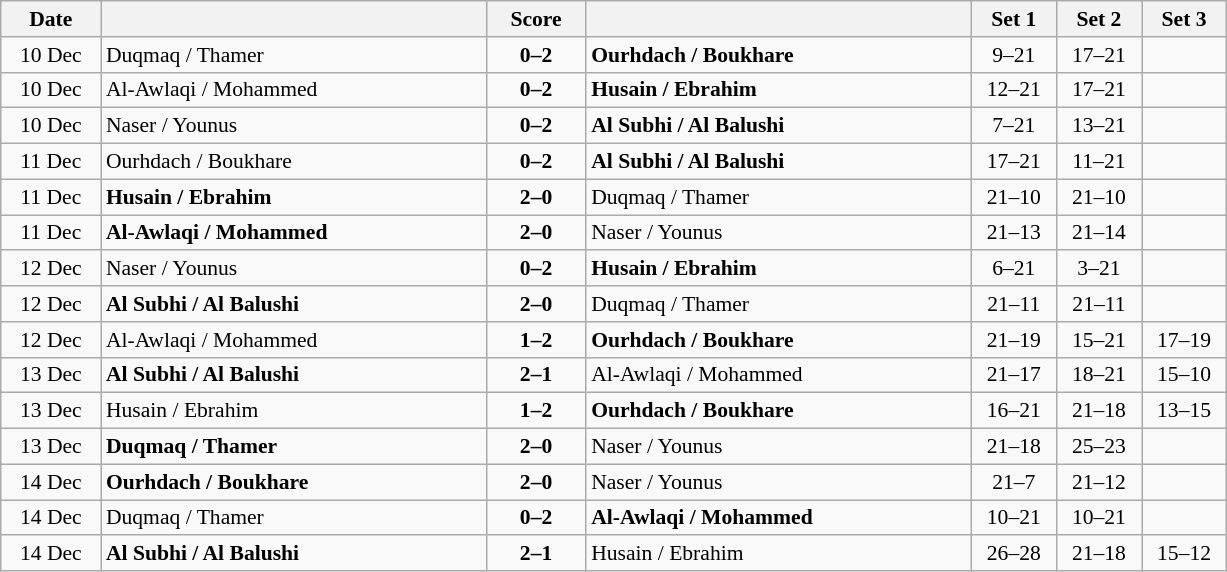<table class="wikitable" style="text-align: center; font-size:90% ">
<tr>
<th width="60">Date</th>
<th align="right" width="250"></th>
<th width="60">Score</th>
<th align="left" width="250"></th>
<th width="50">Set 1</th>
<th width="50">Set 2</th>
<th width="50">Set 3</th>
</tr>
<tr>
<td>10 Dec</td>
<td align=left> Duqmaq / Thamer</td>
<td align=center><strong>0–2</strong></td>
<td align=left> <strong>Ourhdach / Boukhare</strong></td>
<td>9–21</td>
<td>17–21</td>
<td></td>
</tr>
<tr>
<td>10 Dec</td>
<td align=left> Al-Awlaqi / Mohammed</td>
<td align=center><strong>0–2</strong></td>
<td align=left> <strong>Husain / Ebrahim</strong></td>
<td>12–21</td>
<td>17–21</td>
<td></td>
</tr>
<tr>
<td>10 Dec</td>
<td align=left> Naser / Younus</td>
<td align=center><strong>0–2</strong></td>
<td align=left> <strong>Al Subhi / Al Balushi</strong></td>
<td>7–21</td>
<td>13–21</td>
<td></td>
</tr>
<tr>
<td>11 Dec</td>
<td align=left> Ourhdach / Boukhare</td>
<td align=center><strong>0–2</strong></td>
<td align=left> <strong>Al Subhi / Al Balushi</strong></td>
<td>17–21</td>
<td>11–21</td>
<td></td>
</tr>
<tr>
<td>11 Dec</td>
<td align=left> <strong>Husain / Ebrahim</strong></td>
<td align=center><strong>2–0</strong></td>
<td align=left> Duqmaq / Thamer</td>
<td>21–10</td>
<td>21–10</td>
<td></td>
</tr>
<tr>
<td>11 Dec</td>
<td align=left> <strong>Al-Awlaqi / Mohammed</strong></td>
<td align=center><strong>2–0</strong></td>
<td align=left> Naser / Younus</td>
<td>21–13</td>
<td>21–14</td>
<td></td>
</tr>
<tr>
<td>12 Dec</td>
<td align=left> Naser / Younus</td>
<td align=center><strong>0–2</strong></td>
<td align=left> <strong>Husain / Ebrahim</strong></td>
<td>6–21</td>
<td>3–21</td>
<td></td>
</tr>
<tr>
<td>12 Dec</td>
<td align=left> <strong>Al Subhi / Al Balushi</strong></td>
<td align=center><strong>2–0</strong></td>
<td align=left> Duqmaq / Thamer</td>
<td>21–11</td>
<td>21–11</td>
<td></td>
</tr>
<tr>
<td>12 Dec</td>
<td align=left> Al-Awlaqi / Mohammed</td>
<td align=center><strong>1–2</strong></td>
<td align=left> <strong>Ourhdach / Boukhare</strong></td>
<td>21–19</td>
<td>15–21</td>
<td>17–19</td>
</tr>
<tr>
<td>13 Dec</td>
<td align=left> <strong>Al Subhi / Al Balushi</strong></td>
<td align=center><strong>2–1</strong></td>
<td align=left> Al-Awlaqi / Mohammed</td>
<td>21–17</td>
<td>18–21</td>
<td>15–10</td>
</tr>
<tr>
<td>13 Dec</td>
<td align=left> Husain / Ebrahim</td>
<td align=center><strong>1–2</strong></td>
<td align=left> <strong>Ourhdach / Boukhare</strong></td>
<td>16–21</td>
<td>21–18</td>
<td>13–15</td>
</tr>
<tr>
<td>13 Dec</td>
<td align=left> <strong>Duqmaq / Thamer</strong></td>
<td align=center><strong>2–0</strong></td>
<td align=left> Naser / Younus</td>
<td>21–18</td>
<td>25–23</td>
<td></td>
</tr>
<tr>
<td>14 Dec</td>
<td align=left> <strong>Ourhdach / Boukhare</strong></td>
<td align=center><strong>2–0</strong></td>
<td align=left> Naser / Younus</td>
<td>21–7</td>
<td>21–12</td>
<td></td>
</tr>
<tr>
<td>14 Dec</td>
<td align=left> Duqmaq / Thamer</td>
<td align=center><strong>0–2</strong></td>
<td align=left> <strong>Al-Awlaqi / Mohammed</strong></td>
<td>10–21</td>
<td>10–21</td>
<td></td>
</tr>
<tr>
<td>14 Dec</td>
<td align=left> <strong>Al Subhi / Al Balushi</strong></td>
<td align=center><strong>2–1</strong></td>
<td align=left> Husain / Ebrahim</td>
<td>26–28</td>
<td>21–18</td>
<td>15–12</td>
</tr>
</table>
